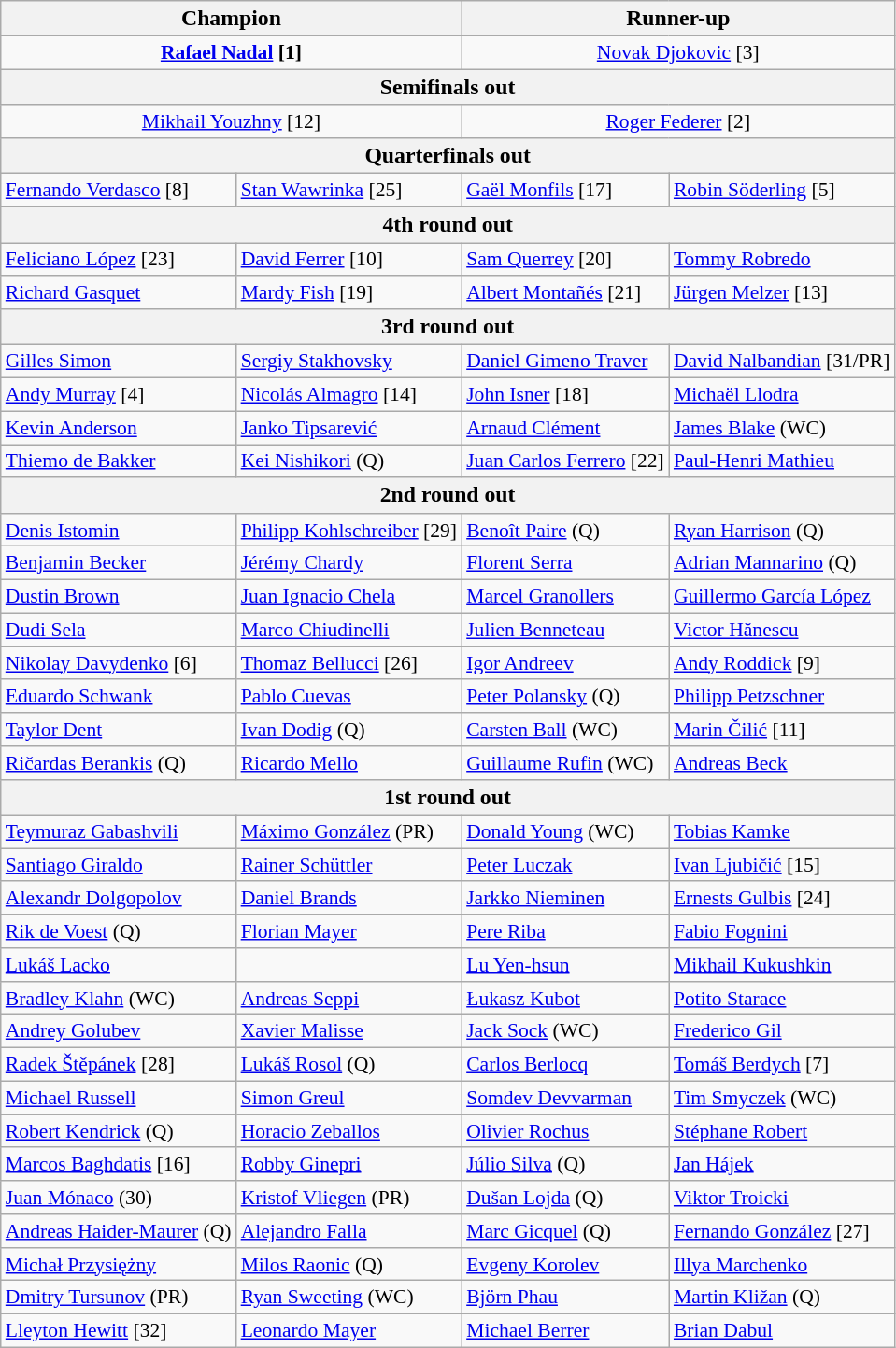<table class="wikitable collapsible collapsed" style=font-size:90%>
<tr style=font-size:110%>
<th colspan=2><strong>Champion</strong></th>
<th colspan=2>Runner-up</th>
</tr>
<tr align=center>
<td colspan=2><strong> <a href='#'>Rafael Nadal</a> [1]</strong></td>
<td colspan=2> <a href='#'>Novak Djokovic</a> [3]</td>
</tr>
<tr style=font-size:110%>
<th colspan=4>Semifinals out</th>
</tr>
<tr align=center>
<td colspan=2> <a href='#'>Mikhail Youzhny</a> [12]</td>
<td colspan=2> <a href='#'>Roger Federer</a> [2]</td>
</tr>
<tr style=font-size:110%>
<th colspan=4>Quarterfinals out</th>
</tr>
<tr>
<td> <a href='#'>Fernando Verdasco</a> [8]</td>
<td> <a href='#'>Stan Wawrinka</a> [25]</td>
<td> <a href='#'>Gaël Monfils</a> [17]</td>
<td> <a href='#'>Robin Söderling</a> [5]</td>
</tr>
<tr style=font-size:110%>
<th colspan=4>4th round out</th>
</tr>
<tr>
<td> <a href='#'>Feliciano López</a> [23]</td>
<td> <a href='#'>David Ferrer</a> [10]</td>
<td> <a href='#'>Sam Querrey</a> [20]</td>
<td> <a href='#'>Tommy Robredo</a></td>
</tr>
<tr>
<td> <a href='#'>Richard Gasquet</a></td>
<td> <a href='#'>Mardy Fish</a> [19]</td>
<td> <a href='#'>Albert Montañés</a> [21]</td>
<td> <a href='#'>Jürgen Melzer</a> [13]</td>
</tr>
<tr style=font-size:110%>
<th colspan=4>3rd round out</th>
</tr>
<tr>
<td> <a href='#'>Gilles Simon</a></td>
<td> <a href='#'>Sergiy Stakhovsky</a></td>
<td> <a href='#'>Daniel Gimeno Traver</a></td>
<td> <a href='#'>David Nalbandian</a> [31/PR]</td>
</tr>
<tr>
<td> <a href='#'>Andy Murray</a> [4]</td>
<td> <a href='#'>Nicolás Almagro</a> [14]</td>
<td> <a href='#'>John Isner</a> [18]</td>
<td> <a href='#'>Michaël Llodra</a></td>
</tr>
<tr>
<td> <a href='#'>Kevin Anderson</a></td>
<td> <a href='#'>Janko Tipsarević</a></td>
<td> <a href='#'>Arnaud Clément</a></td>
<td> <a href='#'>James Blake</a> (WC)</td>
</tr>
<tr>
<td> <a href='#'>Thiemo de Bakker</a></td>
<td> <a href='#'>Kei Nishikori</a> (Q)</td>
<td> <a href='#'>Juan Carlos Ferrero</a> [22]</td>
<td> <a href='#'>Paul-Henri Mathieu</a></td>
</tr>
<tr style=font-size:110%>
<th colspan=4>2nd round out</th>
</tr>
<tr>
<td> <a href='#'>Denis Istomin</a></td>
<td> <a href='#'>Philipp Kohlschreiber</a> [29]</td>
<td> <a href='#'>Benoît Paire</a> (Q)</td>
<td> <a href='#'>Ryan Harrison</a> (Q)</td>
</tr>
<tr>
<td> <a href='#'>Benjamin Becker</a></td>
<td> <a href='#'>Jérémy Chardy</a></td>
<td> <a href='#'>Florent Serra</a></td>
<td> <a href='#'>Adrian Mannarino</a> (Q)</td>
</tr>
<tr>
<td> <a href='#'>Dustin Brown</a></td>
<td> <a href='#'>Juan Ignacio Chela</a></td>
<td> <a href='#'>Marcel Granollers</a></td>
<td> <a href='#'>Guillermo García López</a></td>
</tr>
<tr>
<td> <a href='#'>Dudi Sela</a></td>
<td> <a href='#'>Marco Chiudinelli</a></td>
<td> <a href='#'>Julien Benneteau</a></td>
<td> <a href='#'>Victor Hănescu</a></td>
</tr>
<tr>
<td> <a href='#'>Nikolay Davydenko</a> [6]</td>
<td> <a href='#'>Thomaz Bellucci</a> [26]</td>
<td> <a href='#'>Igor Andreev</a></td>
<td> <a href='#'>Andy Roddick</a> [9]</td>
</tr>
<tr>
<td> <a href='#'>Eduardo Schwank</a></td>
<td> <a href='#'>Pablo Cuevas</a></td>
<td> <a href='#'>Peter Polansky</a> (Q)</td>
<td> <a href='#'>Philipp Petzschner</a></td>
</tr>
<tr>
<td> <a href='#'>Taylor Dent</a></td>
<td> <a href='#'>Ivan Dodig</a> (Q)</td>
<td> <a href='#'>Carsten Ball</a> (WC)</td>
<td> <a href='#'>Marin Čilić</a> [11]</td>
</tr>
<tr>
<td> <a href='#'>Ričardas Berankis</a> (Q)</td>
<td> <a href='#'>Ricardo Mello</a></td>
<td> <a href='#'>Guillaume Rufin</a> (WC)</td>
<td> <a href='#'>Andreas Beck</a></td>
</tr>
<tr style=font-size:110%>
<th colspan=4>1st round out</th>
</tr>
<tr>
<td> <a href='#'>Teymuraz Gabashvili</a></td>
<td> <a href='#'>Máximo González</a> (PR)</td>
<td> <a href='#'>Donald Young</a> (WC)</td>
<td> <a href='#'>Tobias Kamke</a></td>
</tr>
<tr>
<td> <a href='#'>Santiago Giraldo</a></td>
<td> <a href='#'>Rainer Schüttler</a></td>
<td> <a href='#'>Peter Luczak</a></td>
<td> <a href='#'>Ivan Ljubičić</a> [15]</td>
</tr>
<tr>
<td> <a href='#'>Alexandr Dolgopolov</a></td>
<td> <a href='#'>Daniel Brands</a></td>
<td> <a href='#'>Jarkko Nieminen</a></td>
<td> <a href='#'>Ernests Gulbis</a> [24]</td>
</tr>
<tr>
<td> <a href='#'>Rik de Voest</a> (Q)</td>
<td> <a href='#'>Florian Mayer</a></td>
<td> <a href='#'>Pere Riba</a></td>
<td> <a href='#'>Fabio Fognini</a></td>
</tr>
<tr>
<td> <a href='#'>Lukáš Lacko</a></td>
<td></td>
<td> <a href='#'>Lu Yen-hsun</a></td>
<td> <a href='#'>Mikhail Kukushkin</a></td>
</tr>
<tr>
<td> <a href='#'>Bradley Klahn</a> (WC)</td>
<td> <a href='#'>Andreas Seppi</a></td>
<td> <a href='#'>Łukasz Kubot</a></td>
<td> <a href='#'>Potito Starace</a></td>
</tr>
<tr>
<td> <a href='#'>Andrey Golubev</a></td>
<td> <a href='#'>Xavier Malisse</a></td>
<td> <a href='#'>Jack Sock</a> (WC)</td>
<td> <a href='#'>Frederico Gil</a></td>
</tr>
<tr>
<td> <a href='#'>Radek Štěpánek</a> [28]</td>
<td> <a href='#'>Lukáš Rosol</a> (Q)</td>
<td> <a href='#'>Carlos Berlocq</a></td>
<td> <a href='#'>Tomáš Berdych</a> [7]</td>
</tr>
<tr>
<td> <a href='#'>Michael Russell</a></td>
<td> <a href='#'>Simon Greul</a></td>
<td> <a href='#'>Somdev Devvarman</a></td>
<td> <a href='#'>Tim Smyczek</a> (WC)</td>
</tr>
<tr>
<td> <a href='#'>Robert Kendrick</a> (Q)</td>
<td> <a href='#'>Horacio Zeballos</a></td>
<td> <a href='#'>Olivier Rochus</a></td>
<td> <a href='#'>Stéphane Robert</a></td>
</tr>
<tr>
<td> <a href='#'>Marcos Baghdatis</a> [16]</td>
<td> <a href='#'>Robby Ginepri</a></td>
<td> <a href='#'>Júlio Silva</a> (Q)</td>
<td> <a href='#'>Jan Hájek</a></td>
</tr>
<tr>
<td> <a href='#'>Juan Mónaco</a> (30)</td>
<td> <a href='#'>Kristof Vliegen</a> (PR)</td>
<td> <a href='#'>Dušan Lojda</a> (Q)</td>
<td> <a href='#'>Viktor Troicki</a></td>
</tr>
<tr>
<td> <a href='#'>Andreas Haider-Maurer</a> (Q)</td>
<td> <a href='#'>Alejandro Falla</a></td>
<td> <a href='#'>Marc Gicquel</a> (Q)</td>
<td> <a href='#'>Fernando González</a> [27]</td>
</tr>
<tr>
<td> <a href='#'>Michał Przysiężny</a></td>
<td> <a href='#'>Milos Raonic</a> (Q)</td>
<td> <a href='#'>Evgeny Korolev</a></td>
<td> <a href='#'>Illya Marchenko</a></td>
</tr>
<tr>
<td> <a href='#'>Dmitry Tursunov</a> (PR)</td>
<td> <a href='#'>Ryan Sweeting</a> (WC)</td>
<td> <a href='#'>Björn Phau</a></td>
<td> <a href='#'>Martin Kližan</a> (Q)</td>
</tr>
<tr>
<td> <a href='#'>Lleyton Hewitt</a> [32]</td>
<td> <a href='#'>Leonardo Mayer</a></td>
<td> <a href='#'>Michael Berrer</a></td>
<td> <a href='#'>Brian Dabul</a></td>
</tr>
</table>
